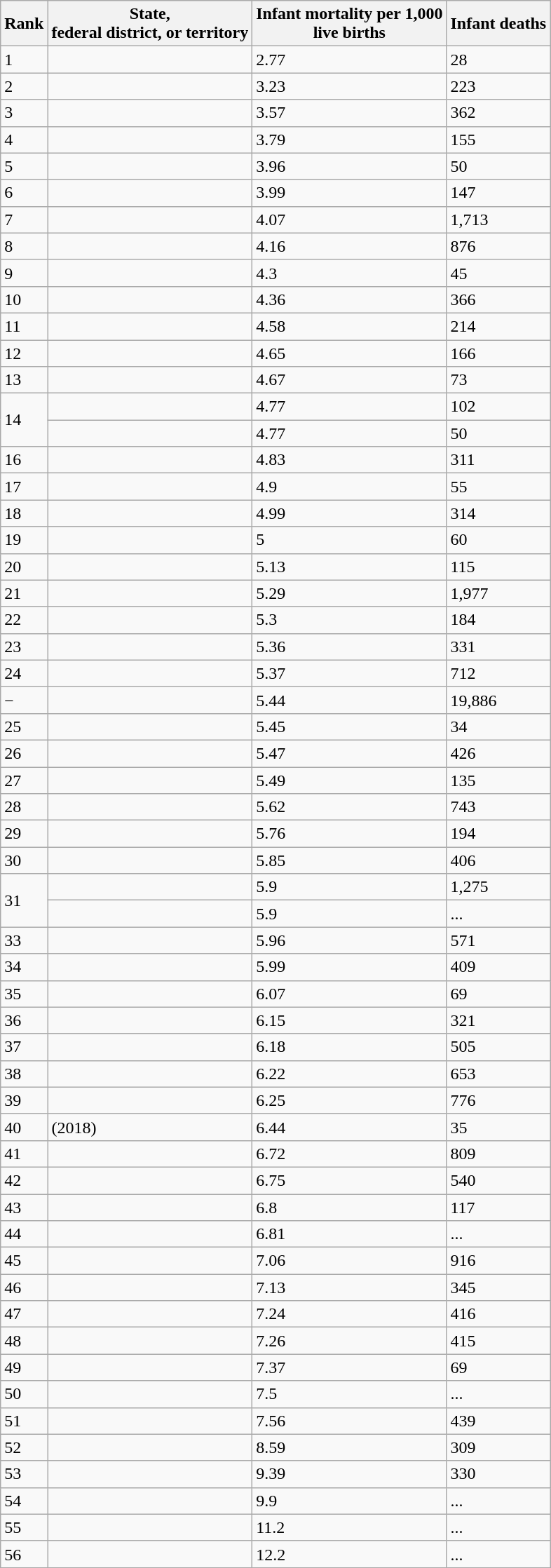<table class="wikitable sortable">
<tr>
<th>Rank</th>
<th>State,<br>federal district, or territory</th>
<th>Infant mortality per 1,000<br>live births</th>
<th>Infant deaths</th>
</tr>
<tr>
<td>1</td>
<td></td>
<td>2.77</td>
<td>28</td>
</tr>
<tr>
<td>2</td>
<td></td>
<td>3.23</td>
<td>223</td>
</tr>
<tr>
<td>3</td>
<td></td>
<td>3.57</td>
<td>362</td>
</tr>
<tr>
<td>4</td>
<td></td>
<td>3.79</td>
<td>155</td>
</tr>
<tr>
<td>5</td>
<td></td>
<td>3.96</td>
<td>50</td>
</tr>
<tr>
<td>6</td>
<td></td>
<td>3.99</td>
<td>147</td>
</tr>
<tr>
<td>7</td>
<td></td>
<td>4.07</td>
<td>1,713</td>
</tr>
<tr>
<td>8</td>
<td></td>
<td>4.16</td>
<td>876</td>
</tr>
<tr>
<td>9</td>
<td></td>
<td>4.3</td>
<td>45</td>
</tr>
<tr>
<td>10</td>
<td></td>
<td>4.36</td>
<td>366</td>
</tr>
<tr>
<td>11</td>
<td></td>
<td>4.58</td>
<td>214</td>
</tr>
<tr>
<td>12</td>
<td></td>
<td>4.65</td>
<td>166</td>
</tr>
<tr>
<td>13</td>
<td></td>
<td>4.67</td>
<td>73</td>
</tr>
<tr>
<td rowspan="2">14</td>
<td></td>
<td>4.77</td>
<td>102</td>
</tr>
<tr>
<td></td>
<td>4.77</td>
<td>50</td>
</tr>
<tr>
<td>16</td>
<td></td>
<td>4.83</td>
<td>311</td>
</tr>
<tr>
<td>17</td>
<td></td>
<td>4.9</td>
<td>55</td>
</tr>
<tr>
<td>18</td>
<td></td>
<td>4.99</td>
<td>314</td>
</tr>
<tr>
<td>19</td>
<td></td>
<td>5</td>
<td>60</td>
</tr>
<tr>
<td>20</td>
<td></td>
<td>5.13</td>
<td>115</td>
</tr>
<tr>
<td>21</td>
<td></td>
<td>5.29</td>
<td>1,977</td>
</tr>
<tr>
<td>22</td>
<td></td>
<td>5.3</td>
<td>184</td>
</tr>
<tr>
<td>23</td>
<td></td>
<td>5.36</td>
<td>331</td>
</tr>
<tr>
<td>24</td>
<td></td>
<td>5.37</td>
<td>712</td>
</tr>
<tr>
<td>−</td>
<td><em></em></td>
<td>5.44</td>
<td>19,886</td>
</tr>
<tr>
<td>25</td>
<td></td>
<td>5.45</td>
<td>34</td>
</tr>
<tr>
<td>26</td>
<td></td>
<td>5.47</td>
<td>426</td>
</tr>
<tr>
<td>27</td>
<td></td>
<td>5.49</td>
<td>135</td>
</tr>
<tr>
<td>28</td>
<td></td>
<td>5.62</td>
<td>743</td>
</tr>
<tr>
<td>29</td>
<td></td>
<td>5.76</td>
<td>194</td>
</tr>
<tr>
<td>30</td>
<td></td>
<td>5.85</td>
<td>406</td>
</tr>
<tr>
<td rowspan="2">31</td>
<td></td>
<td>5.9</td>
<td>1,275</td>
</tr>
<tr>
<td></td>
<td>5.9</td>
<td>...</td>
</tr>
<tr>
<td>33</td>
<td></td>
<td>5.96</td>
<td>571</td>
</tr>
<tr>
<td>34</td>
<td></td>
<td>5.99</td>
<td>409</td>
</tr>
<tr>
<td>35</td>
<td></td>
<td>6.07</td>
<td>69</td>
</tr>
<tr>
<td>36</td>
<td></td>
<td>6.15</td>
<td>321</td>
</tr>
<tr>
<td>37</td>
<td></td>
<td>6.18</td>
<td>505</td>
</tr>
<tr>
<td>38</td>
<td></td>
<td>6.22</td>
<td>653</td>
</tr>
<tr>
<td>39</td>
<td></td>
<td>6.25</td>
<td>776</td>
</tr>
<tr>
<td>40</td>
<td> (2018)</td>
<td>6.44</td>
<td>35</td>
</tr>
<tr>
<td>41</td>
<td></td>
<td>6.72</td>
<td>809</td>
</tr>
<tr>
<td>42</td>
<td></td>
<td>6.75</td>
<td>540</td>
</tr>
<tr>
<td>43</td>
<td></td>
<td>6.8</td>
<td>117</td>
</tr>
<tr>
<td>44</td>
<td></td>
<td>6.81</td>
<td>...</td>
</tr>
<tr>
<td>45</td>
<td></td>
<td>7.06</td>
<td>916</td>
</tr>
<tr>
<td>46</td>
<td></td>
<td>7.13</td>
<td>345</td>
</tr>
<tr>
<td>47</td>
<td></td>
<td>7.24</td>
<td>416</td>
</tr>
<tr>
<td>48</td>
<td></td>
<td>7.26</td>
<td>415</td>
</tr>
<tr>
<td>49</td>
<td></td>
<td>7.37</td>
<td>69</td>
</tr>
<tr>
<td>50</td>
<td></td>
<td>7.5</td>
<td>...</td>
</tr>
<tr>
<td>51</td>
<td></td>
<td>7.56</td>
<td>439</td>
</tr>
<tr>
<td>52</td>
<td></td>
<td>8.59</td>
<td>309</td>
</tr>
<tr>
<td>53</td>
<td></td>
<td>9.39</td>
<td>330</td>
</tr>
<tr>
<td>54</td>
<td></td>
<td>9.9</td>
<td>...</td>
</tr>
<tr>
<td>55</td>
<td></td>
<td>11.2</td>
<td>...</td>
</tr>
<tr>
<td>56</td>
<td></td>
<td>12.2</td>
<td>...</td>
</tr>
</table>
